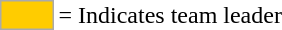<table>
<tr>
<td style="background:#fc0; border:1px solid #aaa; width:2em;"></td>
<td>= Indicates team leader</td>
</tr>
</table>
